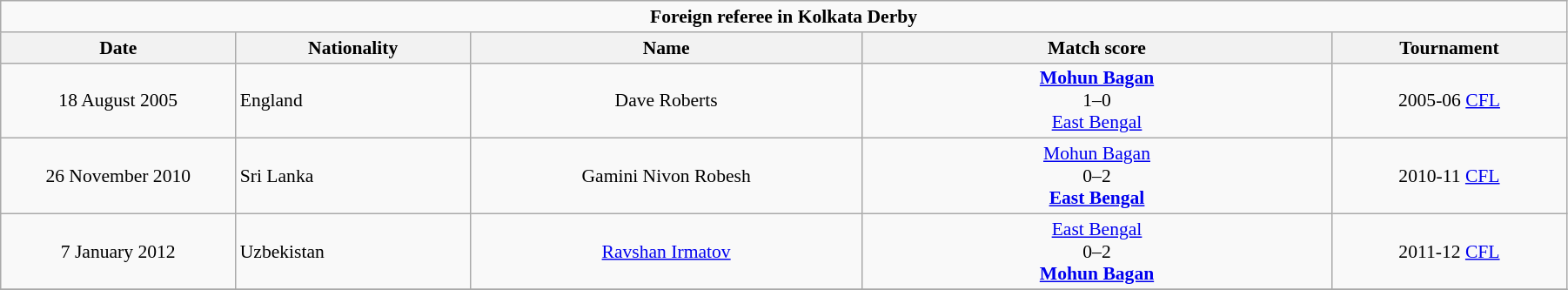<table class="wikitable" style="font-size:90%; width:95%; text-align:center">
<tr>
<td Colspan="5"><strong>Foreign referee in Kolkata Derby</strong></td>
</tr>
<tr>
<th width="15%">Date</th>
<th width="15%">Nationality</th>
<th width="25%">Name</th>
<th width="30%">Match score</th>
<th width="15%">Tournament</th>
</tr>
<tr>
<td>18 August 2005</td>
<td align=left> England</td>
<td>Dave Roberts</td>
<td><strong><a href='#'>Mohun Bagan</a></strong><br>1–0<br><a href='#'>East Bengal</a></td>
<td>2005-06 <a href='#'>CFL</a></td>
</tr>
<tr>
<td>26 November 2010</td>
<td align=left> Sri Lanka</td>
<td>Gamini Nivon Robesh</td>
<td><a href='#'>Mohun Bagan</a><br>0–2<br><strong><a href='#'>East Bengal</a></strong></td>
<td>2010-11 <a href='#'>CFL</a></td>
</tr>
<tr>
<td>7 January 2012</td>
<td align=left> Uzbekistan</td>
<td><a href='#'>Ravshan Irmatov</a></td>
<td><a href='#'>East Bengal</a><br>0–2<br><strong><a href='#'>Mohun Bagan</a></strong></td>
<td>2011-12 <a href='#'>CFL</a></td>
</tr>
<tr>
</tr>
</table>
